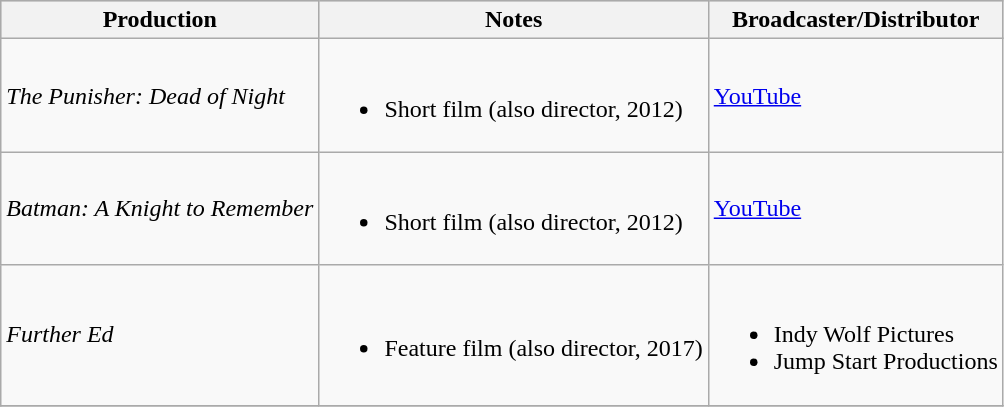<table class="wikitable">
<tr style="background:#ccc; text-align:center;">
<th>Production</th>
<th>Notes</th>
<th>Broadcaster/Distributor</th>
</tr>
<tr>
<td><em>The Punisher: Dead of Night</em></td>
<td><br><ul><li>Short film (also director, 2012)</li></ul></td>
<td><a href='#'>YouTube</a></td>
</tr>
<tr>
<td><em>Batman: A Knight to Remember</em></td>
<td><br><ul><li>Short film (also director, 2012)</li></ul></td>
<td><a href='#'>YouTube</a></td>
</tr>
<tr>
<td><em>Further Ed</em></td>
<td><br><ul><li>Feature film (also director, 2017)</li></ul></td>
<td><br><ul><li>Indy Wolf Pictures</li><li>Jump Start Productions</li></ul></td>
</tr>
<tr>
</tr>
</table>
